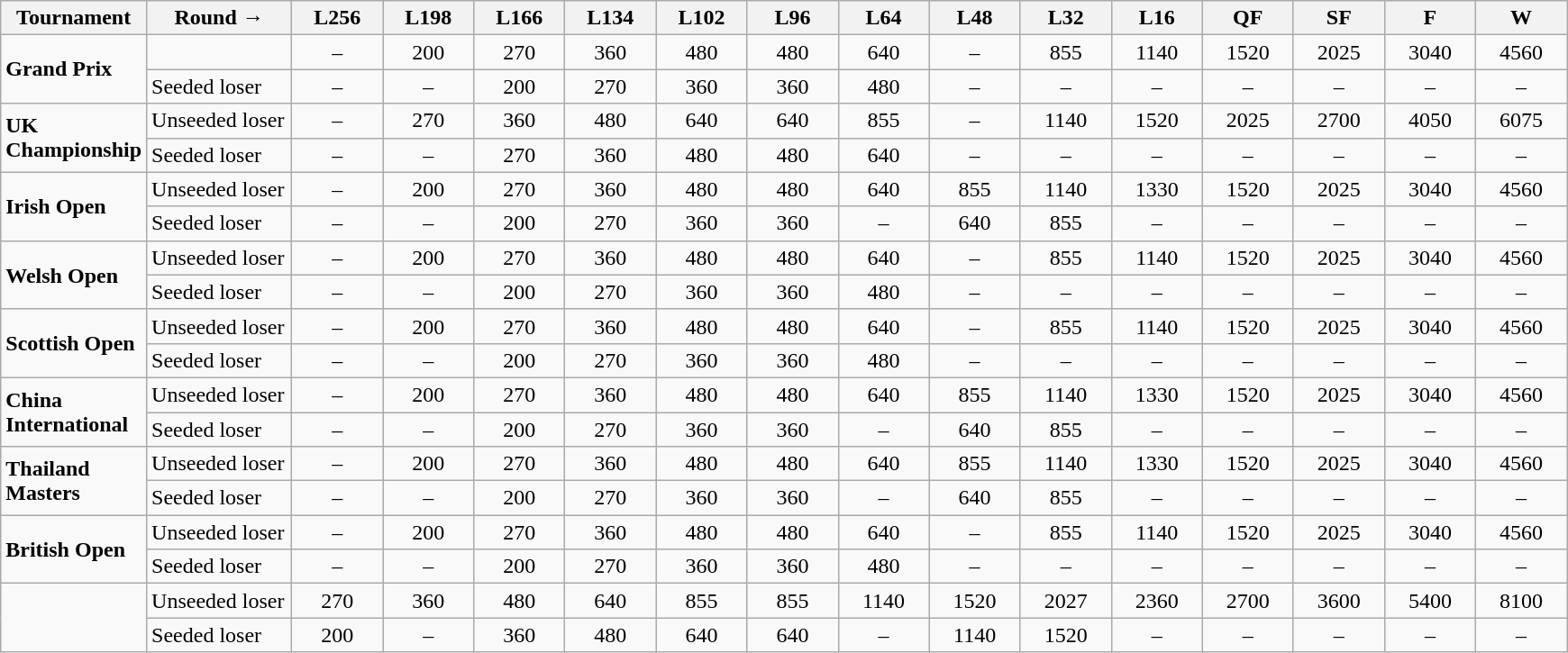<table class="wikitable" style="font-size: 100%; text-align:center">
<tr>
<th width=60>Tournament</th>
<th width=100>Round →</th>
<th width=60><strong>L256</strong></th>
<th width=60><strong>L198</strong></th>
<th width=60><strong>L166</strong></th>
<th width=60><strong>L134</strong></th>
<th width=60><strong>L102</strong></th>
<th width=60><strong>L96</strong></th>
<th width=60><strong>L64</strong></th>
<th width=60><strong>L48</strong></th>
<th width=60><strong>L32</strong></th>
<th width=60><strong>L16</strong></th>
<th width=60><strong>QF</strong></th>
<th width=60><strong>SF</strong></th>
<th width=60><strong>F</strong></th>
<th width=60><strong>W</strong></th>
</tr>
<tr>
<td rowspan="2" align="left"><strong>Grand Prix</strong></td>
<td align="left"></td>
<td>–</td>
<td>200</td>
<td>270</td>
<td>360</td>
<td>480</td>
<td>480</td>
<td>640</td>
<td>–</td>
<td>855</td>
<td>1140</td>
<td>1520</td>
<td>2025</td>
<td>3040</td>
<td>4560</td>
</tr>
<tr>
<td align="left">Seeded loser</td>
<td>–</td>
<td>–</td>
<td>200</td>
<td>270</td>
<td>360</td>
<td>360</td>
<td>480</td>
<td>–</td>
<td>–</td>
<td>–</td>
<td>–</td>
<td>–</td>
<td>–</td>
<td>–</td>
</tr>
<tr>
<td rowspan="2" align="left"><strong>UK Championship</strong></td>
<td align="left">Unseeded loser</td>
<td>–</td>
<td>270</td>
<td>360</td>
<td>480</td>
<td>640</td>
<td>640</td>
<td>855</td>
<td>–</td>
<td>1140</td>
<td>1520</td>
<td>2025</td>
<td>2700</td>
<td>4050</td>
<td>6075</td>
</tr>
<tr>
<td align="left">Seeded loser</td>
<td>–</td>
<td>–</td>
<td>270</td>
<td>360</td>
<td>480</td>
<td>480</td>
<td>640</td>
<td>–</td>
<td>–</td>
<td>–</td>
<td>–</td>
<td>–</td>
<td>–</td>
<td>–</td>
</tr>
<tr>
<td rowspan="2" align="left"><strong>Irish Open</strong></td>
<td align="left">Unseeded loser</td>
<td>–</td>
<td>200</td>
<td>270</td>
<td>360</td>
<td>480</td>
<td>480</td>
<td>640</td>
<td>855</td>
<td>1140</td>
<td>1330</td>
<td>1520</td>
<td>2025</td>
<td>3040</td>
<td>4560</td>
</tr>
<tr>
<td align="left">Seeded loser</td>
<td>–</td>
<td>–</td>
<td>200</td>
<td>270</td>
<td>360</td>
<td>360</td>
<td>–</td>
<td>640</td>
<td>855</td>
<td>–</td>
<td>–</td>
<td>–</td>
<td>–</td>
<td>–</td>
</tr>
<tr>
<td rowspan="2" align="left"><strong>Welsh Open</strong></td>
<td align="left">Unseeded loser</td>
<td>–</td>
<td>200</td>
<td>270</td>
<td>360</td>
<td>480</td>
<td>480</td>
<td>640</td>
<td>–</td>
<td>855</td>
<td>1140</td>
<td>1520</td>
<td>2025</td>
<td>3040</td>
<td>4560</td>
</tr>
<tr>
<td align="left">Seeded loser</td>
<td>–</td>
<td>–</td>
<td>200</td>
<td>270</td>
<td>360</td>
<td>360</td>
<td>480</td>
<td>–</td>
<td>–</td>
<td>–</td>
<td>–</td>
<td>–</td>
<td>–</td>
<td>–</td>
</tr>
<tr>
<td rowspan="2" align="left"><strong>Scottish Open</strong></td>
<td align="left">Unseeded loser</td>
<td>–</td>
<td>200</td>
<td>270</td>
<td>360</td>
<td>480</td>
<td>480</td>
<td>640</td>
<td>–</td>
<td>855</td>
<td>1140</td>
<td>1520</td>
<td>2025</td>
<td>3040</td>
<td>4560</td>
</tr>
<tr>
<td align="left">Seeded loser</td>
<td>–</td>
<td>–</td>
<td>200</td>
<td>270</td>
<td>360</td>
<td>360</td>
<td>480</td>
<td>–</td>
<td>–</td>
<td>–</td>
<td>–</td>
<td>–</td>
<td>–</td>
<td>–</td>
</tr>
<tr>
<td rowspan="2" align="left"><strong>China International</strong></td>
<td align="left">Unseeded loser</td>
<td>–</td>
<td>200</td>
<td>270</td>
<td>360</td>
<td>480</td>
<td>480</td>
<td>640</td>
<td>855</td>
<td>1140</td>
<td>1330</td>
<td>1520</td>
<td>2025</td>
<td>3040</td>
<td>4560</td>
</tr>
<tr>
<td align="left">Seeded loser</td>
<td>–</td>
<td>–</td>
<td>200</td>
<td>270</td>
<td>360</td>
<td>360</td>
<td>–</td>
<td>640</td>
<td>855</td>
<td>–</td>
<td>–</td>
<td>–</td>
<td>–</td>
<td>–</td>
</tr>
<tr>
<td rowspan="2" align="left"><strong>Thailand Masters</strong></td>
<td align="left">Unseeded loser</td>
<td>–</td>
<td>200</td>
<td>270</td>
<td>360</td>
<td>480</td>
<td>480</td>
<td>640</td>
<td>855</td>
<td>1140</td>
<td>1330</td>
<td>1520</td>
<td>2025</td>
<td>3040</td>
<td>4560</td>
</tr>
<tr>
<td align="left">Seeded loser</td>
<td>–</td>
<td>–</td>
<td>200</td>
<td>270</td>
<td>360</td>
<td>360</td>
<td>–</td>
<td>640</td>
<td>855</td>
<td>–</td>
<td>–</td>
<td>–</td>
<td>–</td>
<td>–</td>
</tr>
<tr>
<td rowspan="2" align="left"><strong>British Open</strong></td>
<td align="left">Unseeded loser</td>
<td>–</td>
<td>200</td>
<td>270</td>
<td>360</td>
<td>480</td>
<td>480</td>
<td>640</td>
<td>–</td>
<td>855</td>
<td>1140</td>
<td>1520</td>
<td>2025</td>
<td>3040</td>
<td>4560</td>
</tr>
<tr>
<td align="left">Seeded loser</td>
<td>–</td>
<td>–</td>
<td>200</td>
<td>270</td>
<td>360</td>
<td>360</td>
<td>480</td>
<td>–</td>
<td>–</td>
<td>–</td>
<td>–</td>
<td>–</td>
<td>–</td>
<td>–</td>
</tr>
<tr>
<td rowspan="2" align="left"></td>
<td align="left">Unseeded loser</td>
<td>270</td>
<td>360</td>
<td>480</td>
<td>640</td>
<td>855</td>
<td>855</td>
<td>1140</td>
<td>1520</td>
<td>2027</td>
<td>2360</td>
<td>2700</td>
<td>3600</td>
<td>5400</td>
<td>8100</td>
</tr>
<tr>
<td align="left">Seeded loser</td>
<td>200</td>
<td>–</td>
<td>360</td>
<td>480</td>
<td>640</td>
<td>640</td>
<td>–</td>
<td>1140</td>
<td>1520</td>
<td>–</td>
<td>–</td>
<td>–</td>
<td>–</td>
<td>–</td>
</tr>
</table>
